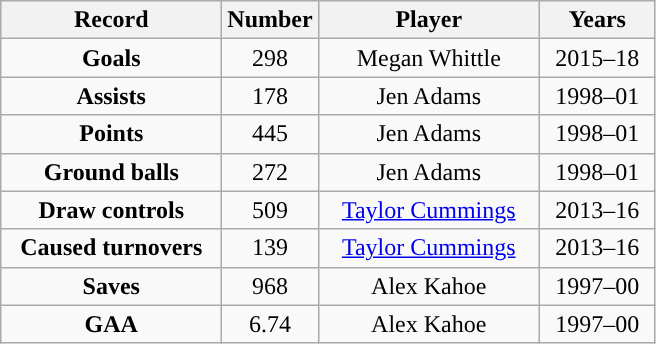<table class="wikitable">
<tr>
<th style="width:140px; ">Record</th>
<th style="width:35px; ">Number</th>
<th style="width:140px; ">Player</th>
<th style="width:70px; ">Years</th>
</tr>
<tr style="text-align:center;">
<td><strong>Goals</strong></td>
<td>298</td>
<td>Megan Whittle</td>
<td>2015–18</td>
</tr>
<tr style="text-align:center;">
<td><strong>Assists</strong></td>
<td>178</td>
<td>Jen Adams</td>
<td>1998–01</td>
</tr>
<tr style="text-align:center;">
<td><strong>Points</strong></td>
<td>445</td>
<td>Jen Adams</td>
<td>1998–01</td>
</tr>
<tr style="text-align:center;">
<td><strong>Ground balls</strong></td>
<td>272</td>
<td>Jen Adams</td>
<td>1998–01</td>
</tr>
<tr style="text-align:center;">
<td><strong>Draw controls</strong></td>
<td>509</td>
<td><a href='#'>Taylor Cummings</a></td>
<td>2013–16</td>
</tr>
<tr style="text-align:center;">
<td><strong>Caused turnovers</strong></td>
<td>139</td>
<td><a href='#'>Taylor Cummings</a></td>
<td>2013–16</td>
</tr>
<tr style="text-align:center;">
<td><strong>Saves</strong></td>
<td>968</td>
<td>Alex Kahoe</td>
<td>1997–00</td>
</tr>
<tr style="text-align:center;">
<td><strong>GAA</strong></td>
<td>6.74</td>
<td>Alex Kahoe</td>
<td>1997–00</td>
</tr>
</table>
